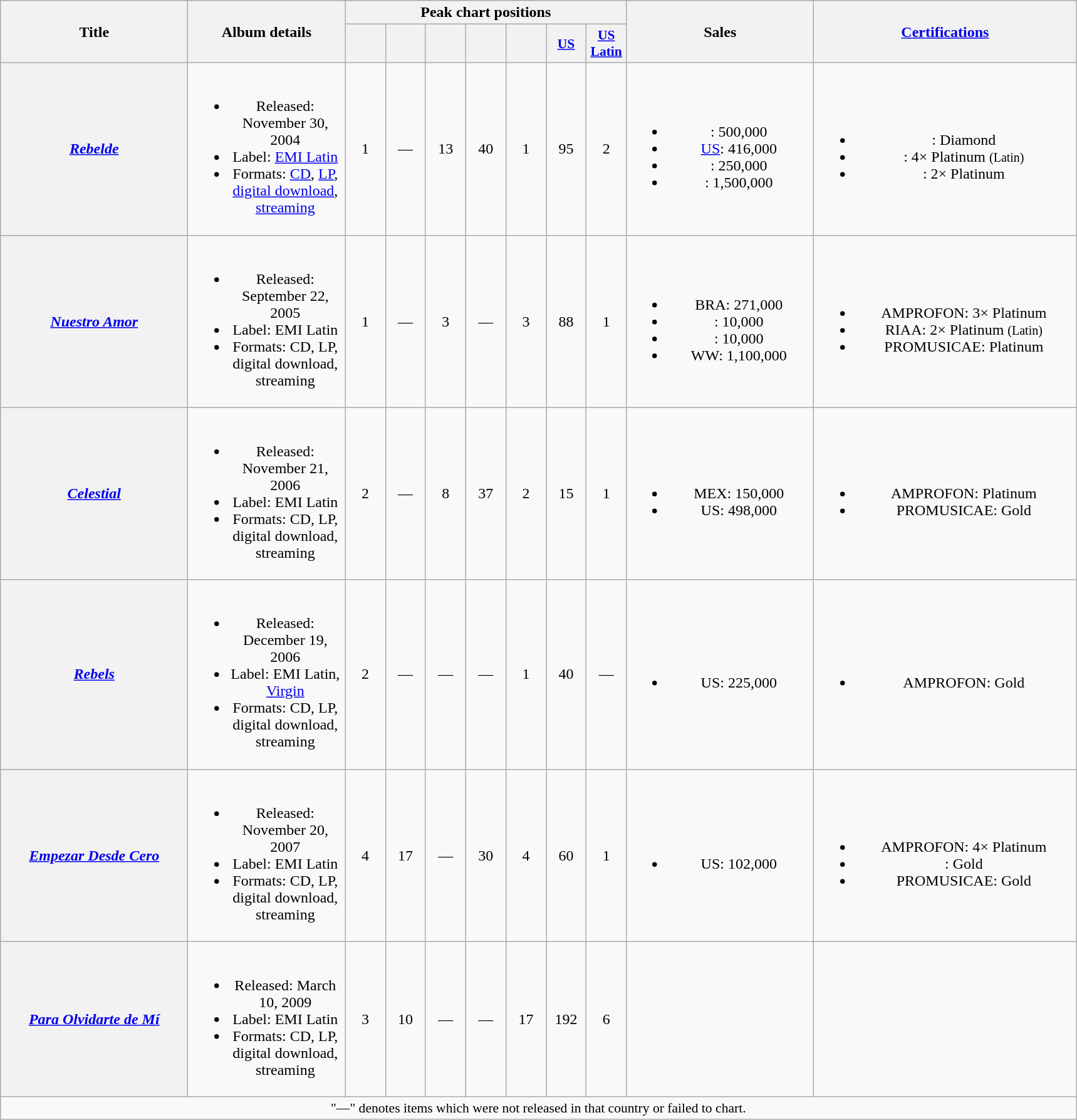<table class="wikitable plainrowheaders" style="text-align:center;">
<tr>
<th scope="col" rowspan="2" style="width:12em;">Title</th>
<th scope="col" rowspan="2" style="width:10em;">Album details</th>
<th scope="col" colspan="7">Peak chart positions</th>
<th scope="col" rowspan="2" style="width:12em;">Sales</th>
<th scope="col" rowspan="2" style="width:17em;"><a href='#'>Certifications</a></th>
</tr>
<tr>
<th scope="col" style="width:2.5em;font-size:90%;"><a href='#'></a><br></th>
<th scope="col" style="width:2.5em;font-size:90%;"><a href='#'></a><br></th>
<th scope="col" style="width:2.5em;font-size:90%;"><a href='#'></a><br></th>
<th scope="col" style="width:2.5em;font-size:90%;"><a href='#'></a><br></th>
<th scope="col" style="width:2.5em;font-size:90%;"><a href='#'></a><br></th>
<th scope="col" style="width:2.5em;font-size:90%;"><a href='#'>US</a><br></th>
<th scope="col" style="width:2.5em;font-size:90%;"><a href='#'>US<br>Latin</a><br></th>
</tr>
<tr>
<th scope="row"><em><a href='#'>Rebelde</a></em></th>
<td><br><ul><li>Released: November 30, 2004</li><li>Label: <a href='#'>EMI Latin</a></li><li>Formats: <a href='#'>CD</a>, <a href='#'>LP</a>, <a href='#'>digital download</a>, <a href='#'>streaming</a></li></ul></td>
<td>1</td>
<td>—</td>
<td>13</td>
<td>40</td>
<td>1</td>
<td>95</td>
<td>2</td>
<td><br><ul><li>: 500,000</li><li><a href='#'>US</a>: 416,000</li><li>: 250,000</li><li>: 1,500,000</li></ul></td>
<td><br><ul><li>: Diamond</li><li>: 4× Platinum <small>(Latin)</small></li><li>: 2× Platinum</li></ul></td>
</tr>
<tr>
<th scope="row"><em><a href='#'>Nuestro Amor</a></em></th>
<td><br><ul><li>Released: September 22, 2005</li><li>Label: EMI Latin</li><li>Formats: CD, LP, digital download, streaming</li></ul></td>
<td>1</td>
<td>—</td>
<td>3</td>
<td>—</td>
<td>3</td>
<td>88</td>
<td>1</td>
<td><br><ul><li>BRA: 271,000</li><li>: 10,000</li><li>: 10,000</li><li>WW: 1,100,000</li></ul></td>
<td><br><ul><li>AMPROFON: 3× Platinum</li><li>RIAA: 2× Platinum <small>(Latin)</small></li><li>PROMUSICAE: Platinum</li></ul></td>
</tr>
<tr>
<th scope="row"><em><a href='#'>Celestial</a></em></th>
<td><br><ul><li>Released: November 21, 2006</li><li>Label: EMI Latin</li><li>Formats: CD, LP, digital download, streaming</li></ul></td>
<td>2</td>
<td>—</td>
<td>8</td>
<td>37</td>
<td>2</td>
<td>15</td>
<td>1</td>
<td><br><ul><li>MEX: 150,000</li><li>US: 498,000</li></ul></td>
<td><br><ul><li>AMPROFON: Platinum</li><li>PROMUSICAE: Gold</li></ul></td>
</tr>
<tr>
<th scope="row"><em><a href='#'>Rebels</a></em></th>
<td><br><ul><li>Released: December 19, 2006</li><li>Label: EMI Latin, <a href='#'>Virgin</a></li><li>Formats: CD, LP, digital download, streaming</li></ul></td>
<td>2</td>
<td>—</td>
<td>—</td>
<td>—</td>
<td>1</td>
<td>40</td>
<td>—</td>
<td><br><ul><li>US: 225,000</li></ul></td>
<td><br><ul><li>AMPROFON: Gold</li></ul></td>
</tr>
<tr>
<th scope="row"><em><a href='#'>Empezar Desde Cero</a></em></th>
<td><br><ul><li>Released: November 20, 2007</li><li>Label: EMI Latin</li><li>Formats: CD, LP, digital download, streaming</li></ul></td>
<td>4</td>
<td>17</td>
<td>—</td>
<td>30</td>
<td>4</td>
<td>60</td>
<td>1</td>
<td><br><ul><li>US: 102,000</li></ul></td>
<td><br><ul><li>AMPROFON: 4× Platinum</li><li>: Gold</li><li>PROMUSICAE: Gold</li></ul></td>
</tr>
<tr>
<th scope="row"><em><a href='#'>Para Olvidarte de Mí</a></em></th>
<td><br><ul><li>Released: March 10, 2009</li><li>Label: EMI Latin</li><li>Formats: CD, LP, digital download, streaming</li></ul></td>
<td>3</td>
<td>10</td>
<td>—</td>
<td>—</td>
<td>17</td>
<td>192</td>
<td>6</td>
<td></td>
<td></td>
</tr>
<tr>
<td colspan="11" style="font-size:90%">"—" denotes items which were not released in that country or failed to chart.</td>
</tr>
</table>
